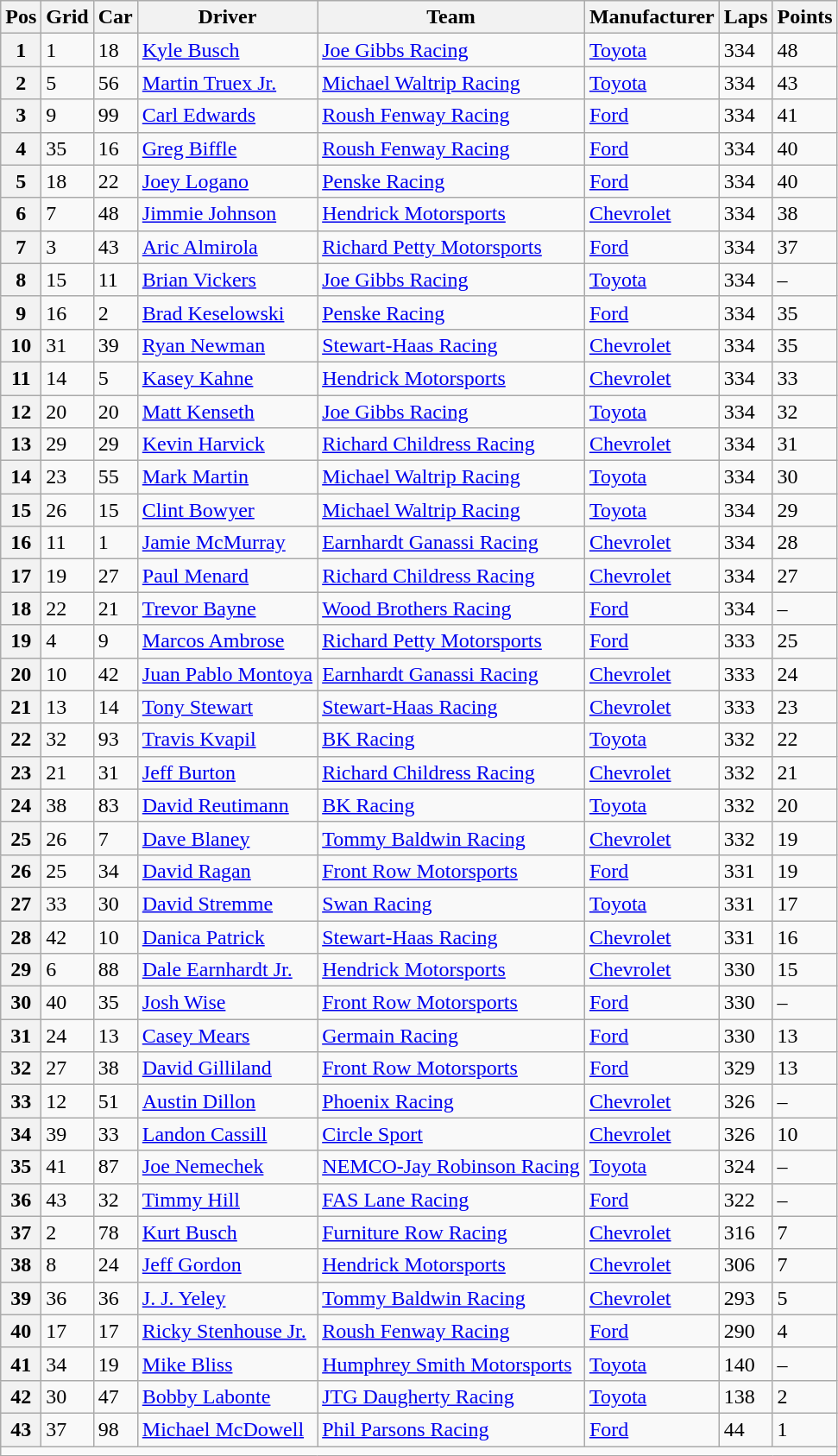<table class="wikitable" border="1">
<tr>
<th>Pos</th>
<th>Grid</th>
<th>Car</th>
<th>Driver</th>
<th>Team</th>
<th>Manufacturer</th>
<th>Laps</th>
<th>Points</th>
</tr>
<tr>
<th>1</th>
<td>1</td>
<td>18</td>
<td><a href='#'>Kyle Busch</a></td>
<td><a href='#'>Joe Gibbs Racing</a></td>
<td><a href='#'>Toyota</a></td>
<td>334</td>
<td>48</td>
</tr>
<tr>
<th>2</th>
<td>5</td>
<td>56</td>
<td><a href='#'>Martin Truex Jr.</a></td>
<td><a href='#'>Michael Waltrip Racing</a></td>
<td><a href='#'>Toyota</a></td>
<td>334</td>
<td>43</td>
</tr>
<tr>
<th>3</th>
<td>9</td>
<td>99</td>
<td><a href='#'>Carl Edwards</a></td>
<td><a href='#'>Roush Fenway Racing</a></td>
<td><a href='#'>Ford</a></td>
<td>334</td>
<td>41</td>
</tr>
<tr>
<th>4</th>
<td>35</td>
<td>16</td>
<td><a href='#'>Greg Biffle</a></td>
<td><a href='#'>Roush Fenway Racing</a></td>
<td><a href='#'>Ford</a></td>
<td>334</td>
<td>40</td>
</tr>
<tr>
<th>5</th>
<td>18</td>
<td>22</td>
<td><a href='#'>Joey Logano</a></td>
<td><a href='#'>Penske Racing</a></td>
<td><a href='#'>Ford</a></td>
<td>334</td>
<td>40</td>
</tr>
<tr>
<th>6</th>
<td>7</td>
<td>48</td>
<td><a href='#'>Jimmie Johnson</a></td>
<td><a href='#'>Hendrick Motorsports</a></td>
<td><a href='#'>Chevrolet</a></td>
<td>334</td>
<td>38</td>
</tr>
<tr>
<th>7</th>
<td>3</td>
<td>43</td>
<td><a href='#'>Aric Almirola</a></td>
<td><a href='#'>Richard Petty Motorsports</a></td>
<td><a href='#'>Ford</a></td>
<td>334</td>
<td>37</td>
</tr>
<tr>
<th>8</th>
<td>15</td>
<td>11</td>
<td><a href='#'>Brian Vickers</a></td>
<td><a href='#'>Joe Gibbs Racing</a></td>
<td><a href='#'>Toyota</a></td>
<td>334</td>
<td>–</td>
</tr>
<tr>
<th>9</th>
<td>16</td>
<td>2</td>
<td><a href='#'>Brad Keselowski</a></td>
<td><a href='#'>Penske Racing</a></td>
<td><a href='#'>Ford</a></td>
<td>334</td>
<td>35</td>
</tr>
<tr>
<th>10</th>
<td>31</td>
<td>39</td>
<td><a href='#'>Ryan Newman</a></td>
<td><a href='#'>Stewart-Haas Racing</a></td>
<td><a href='#'>Chevrolet</a></td>
<td>334</td>
<td>35</td>
</tr>
<tr>
<th>11</th>
<td>14</td>
<td>5</td>
<td><a href='#'>Kasey Kahne</a></td>
<td><a href='#'>Hendrick Motorsports</a></td>
<td><a href='#'>Chevrolet</a></td>
<td>334</td>
<td>33</td>
</tr>
<tr>
<th>12</th>
<td>20</td>
<td>20</td>
<td><a href='#'>Matt Kenseth</a></td>
<td><a href='#'>Joe Gibbs Racing</a></td>
<td><a href='#'>Toyota</a></td>
<td>334</td>
<td>32</td>
</tr>
<tr>
<th>13</th>
<td>29</td>
<td>29</td>
<td><a href='#'>Kevin Harvick</a></td>
<td><a href='#'>Richard Childress Racing</a></td>
<td><a href='#'>Chevrolet</a></td>
<td>334</td>
<td>31</td>
</tr>
<tr>
<th>14</th>
<td>23</td>
<td>55</td>
<td><a href='#'>Mark Martin</a></td>
<td><a href='#'>Michael Waltrip Racing</a></td>
<td><a href='#'>Toyota</a></td>
<td>334</td>
<td>30</td>
</tr>
<tr>
<th>15</th>
<td>26</td>
<td>15</td>
<td><a href='#'>Clint Bowyer</a></td>
<td><a href='#'>Michael Waltrip Racing</a></td>
<td><a href='#'>Toyota</a></td>
<td>334</td>
<td>29</td>
</tr>
<tr>
<th>16</th>
<td>11</td>
<td>1</td>
<td><a href='#'>Jamie McMurray</a></td>
<td><a href='#'>Earnhardt Ganassi Racing</a></td>
<td><a href='#'>Chevrolet</a></td>
<td>334</td>
<td>28</td>
</tr>
<tr>
<th>17</th>
<td>19</td>
<td>27</td>
<td><a href='#'>Paul Menard</a></td>
<td><a href='#'>Richard Childress Racing</a></td>
<td><a href='#'>Chevrolet</a></td>
<td>334</td>
<td>27</td>
</tr>
<tr>
<th>18</th>
<td>22</td>
<td>21</td>
<td><a href='#'>Trevor Bayne</a></td>
<td><a href='#'>Wood Brothers Racing</a></td>
<td><a href='#'>Ford</a></td>
<td>334</td>
<td>–</td>
</tr>
<tr>
<th>19</th>
<td>4</td>
<td>9</td>
<td><a href='#'>Marcos Ambrose</a></td>
<td><a href='#'>Richard Petty Motorsports</a></td>
<td><a href='#'>Ford</a></td>
<td>333</td>
<td>25</td>
</tr>
<tr>
<th>20</th>
<td>10</td>
<td>42</td>
<td><a href='#'>Juan Pablo Montoya</a></td>
<td><a href='#'>Earnhardt Ganassi Racing</a></td>
<td><a href='#'>Chevrolet</a></td>
<td>333</td>
<td>24</td>
</tr>
<tr>
<th>21</th>
<td>13</td>
<td>14</td>
<td><a href='#'>Tony Stewart</a></td>
<td><a href='#'>Stewart-Haas Racing</a></td>
<td><a href='#'>Chevrolet</a></td>
<td>333</td>
<td>23</td>
</tr>
<tr>
<th>22</th>
<td>32</td>
<td>93</td>
<td><a href='#'>Travis Kvapil</a></td>
<td><a href='#'>BK Racing</a></td>
<td><a href='#'>Toyota</a></td>
<td>332</td>
<td>22</td>
</tr>
<tr>
<th>23</th>
<td>21</td>
<td>31</td>
<td><a href='#'>Jeff Burton</a></td>
<td><a href='#'>Richard Childress Racing</a></td>
<td><a href='#'>Chevrolet</a></td>
<td>332</td>
<td>21</td>
</tr>
<tr>
<th>24</th>
<td>38</td>
<td>83</td>
<td><a href='#'>David Reutimann</a></td>
<td><a href='#'>BK Racing</a></td>
<td><a href='#'>Toyota</a></td>
<td>332</td>
<td>20</td>
</tr>
<tr>
<th>25</th>
<td>26</td>
<td>7</td>
<td><a href='#'>Dave Blaney</a></td>
<td><a href='#'>Tommy Baldwin Racing</a></td>
<td><a href='#'>Chevrolet</a></td>
<td>332</td>
<td>19</td>
</tr>
<tr>
<th>26</th>
<td>25</td>
<td>34</td>
<td><a href='#'>David Ragan</a></td>
<td><a href='#'>Front Row Motorsports</a></td>
<td><a href='#'>Ford</a></td>
<td>331</td>
<td>19</td>
</tr>
<tr>
<th>27</th>
<td>33</td>
<td>30</td>
<td><a href='#'>David Stremme</a></td>
<td><a href='#'>Swan Racing</a></td>
<td><a href='#'>Toyota</a></td>
<td>331</td>
<td>17</td>
</tr>
<tr>
<th>28</th>
<td>42</td>
<td>10</td>
<td><a href='#'>Danica Patrick</a></td>
<td><a href='#'>Stewart-Haas Racing</a></td>
<td><a href='#'>Chevrolet</a></td>
<td>331</td>
<td>16</td>
</tr>
<tr>
<th>29</th>
<td>6</td>
<td>88</td>
<td><a href='#'>Dale Earnhardt Jr.</a></td>
<td><a href='#'>Hendrick Motorsports</a></td>
<td><a href='#'>Chevrolet</a></td>
<td>330</td>
<td>15</td>
</tr>
<tr>
<th>30</th>
<td>40</td>
<td>35</td>
<td><a href='#'>Josh Wise</a></td>
<td><a href='#'>Front Row Motorsports</a></td>
<td><a href='#'>Ford</a></td>
<td>330</td>
<td>–</td>
</tr>
<tr>
<th>31</th>
<td>24</td>
<td>13</td>
<td><a href='#'>Casey Mears</a></td>
<td><a href='#'>Germain Racing</a></td>
<td><a href='#'>Ford</a></td>
<td>330</td>
<td>13</td>
</tr>
<tr>
<th>32</th>
<td>27</td>
<td>38</td>
<td><a href='#'>David Gilliland</a></td>
<td><a href='#'>Front Row Motorsports</a></td>
<td><a href='#'>Ford</a></td>
<td>329</td>
<td>13</td>
</tr>
<tr>
<th>33</th>
<td>12</td>
<td>51</td>
<td><a href='#'>Austin Dillon</a></td>
<td><a href='#'>Phoenix Racing</a></td>
<td><a href='#'>Chevrolet</a></td>
<td>326</td>
<td>–</td>
</tr>
<tr>
<th>34</th>
<td>39</td>
<td>33</td>
<td><a href='#'>Landon Cassill</a></td>
<td><a href='#'>Circle Sport</a></td>
<td><a href='#'>Chevrolet</a></td>
<td>326</td>
<td>10</td>
</tr>
<tr>
<th>35</th>
<td>41</td>
<td>87</td>
<td><a href='#'>Joe Nemechek</a></td>
<td><a href='#'>NEMCO-Jay Robinson Racing</a></td>
<td><a href='#'>Toyota</a></td>
<td>324</td>
<td>–</td>
</tr>
<tr>
<th>36</th>
<td>43</td>
<td>32</td>
<td><a href='#'>Timmy Hill</a></td>
<td><a href='#'>FAS Lane Racing</a></td>
<td><a href='#'>Ford</a></td>
<td>322</td>
<td>–</td>
</tr>
<tr>
<th>37</th>
<td>2</td>
<td>78</td>
<td><a href='#'>Kurt Busch</a></td>
<td><a href='#'>Furniture Row Racing</a></td>
<td><a href='#'>Chevrolet</a></td>
<td>316</td>
<td>7</td>
</tr>
<tr>
<th>38</th>
<td>8</td>
<td>24</td>
<td><a href='#'>Jeff Gordon</a></td>
<td><a href='#'>Hendrick Motorsports</a></td>
<td><a href='#'>Chevrolet</a></td>
<td>306</td>
<td>7</td>
</tr>
<tr>
<th>39</th>
<td>36</td>
<td>36</td>
<td><a href='#'>J. J. Yeley</a></td>
<td><a href='#'>Tommy Baldwin Racing</a></td>
<td><a href='#'>Chevrolet</a></td>
<td>293</td>
<td>5</td>
</tr>
<tr>
<th>40</th>
<td>17</td>
<td>17</td>
<td><a href='#'>Ricky Stenhouse Jr.</a></td>
<td><a href='#'>Roush Fenway Racing</a></td>
<td><a href='#'>Ford</a></td>
<td>290</td>
<td>4</td>
</tr>
<tr>
<th>41</th>
<td>34</td>
<td>19</td>
<td><a href='#'>Mike Bliss</a></td>
<td><a href='#'>Humphrey Smith Motorsports</a></td>
<td><a href='#'>Toyota</a></td>
<td>140</td>
<td>–</td>
</tr>
<tr>
<th>42</th>
<td>30</td>
<td>47</td>
<td><a href='#'>Bobby Labonte</a></td>
<td><a href='#'>JTG Daugherty Racing</a></td>
<td><a href='#'>Toyota</a></td>
<td>138</td>
<td>2</td>
</tr>
<tr>
<th>43</th>
<td>37</td>
<td>98</td>
<td><a href='#'>Michael McDowell</a></td>
<td><a href='#'>Phil Parsons Racing</a></td>
<td><a href='#'>Ford</a></td>
<td>44</td>
<td>1</td>
</tr>
<tr class="sortbottom">
<td colspan="9"></td>
</tr>
</table>
